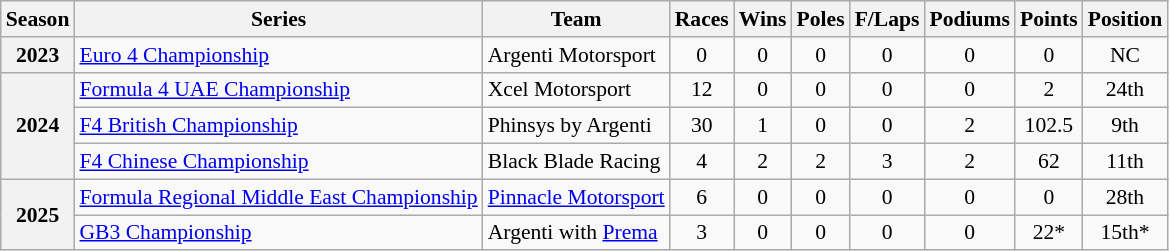<table class="wikitable" style="font-size: 90%; text-align:center">
<tr>
<th>Season</th>
<th>Series</th>
<th>Team</th>
<th>Races</th>
<th>Wins</th>
<th>Poles</th>
<th>F/Laps</th>
<th>Podiums</th>
<th>Points</th>
<th>Position</th>
</tr>
<tr>
<th>2023</th>
<td align=left><a href='#'>Euro 4 Championship</a></td>
<td align=left>Argenti Motorsport</td>
<td>0</td>
<td>0</td>
<td>0</td>
<td>0</td>
<td>0</td>
<td>0</td>
<td>NC</td>
</tr>
<tr>
<th rowspan="3">2024</th>
<td align="left"><a href='#'>Formula 4 UAE Championship</a></td>
<td align="left">Xcel Motorsport</td>
<td>12</td>
<td>0</td>
<td>0</td>
<td>0</td>
<td>0</td>
<td>2</td>
<td>24th</td>
</tr>
<tr>
<td align="left"><a href='#'>F4 British Championship</a></td>
<td align="left">Phinsys by Argenti</td>
<td>30</td>
<td>1</td>
<td>0</td>
<td>0</td>
<td>2</td>
<td>102.5</td>
<td>9th</td>
</tr>
<tr>
<td align=left><a href='#'>F4 Chinese Championship</a></td>
<td align=left>Black Blade Racing</td>
<td>4</td>
<td>2</td>
<td>2</td>
<td>3</td>
<td>2</td>
<td>62</td>
<td>11th</td>
</tr>
<tr>
<th rowspan="2">2025</th>
<td align=left nowrap><a href='#'>Formula Regional Middle East Championship</a></td>
<td align=left nowrap><a href='#'>Pinnacle Motorsport</a></td>
<td>6</td>
<td>0</td>
<td>0</td>
<td>0</td>
<td>0</td>
<td>0</td>
<td>28th</td>
</tr>
<tr>
<td align=left><a href='#'>GB3 Championship</a></td>
<td align=left>Argenti with <a href='#'>Prema</a></td>
<td>3</td>
<td>0</td>
<td>0</td>
<td>0</td>
<td>0</td>
<td>22*</td>
<td>15th*</td>
</tr>
</table>
